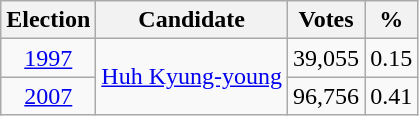<table class="wikitable" style="text-align:center">
<tr>
<th>Election</th>
<th>Candidate</th>
<th>Votes</th>
<th>%</th>
</tr>
<tr>
<td><a href='#'>1997</a></td>
<td rowspan="2"><a href='#'>Huh Kyung-young</a></td>
<td>39,055</td>
<td>0.15</td>
</tr>
<tr>
<td><a href='#'>2007</a></td>
<td>96,756</td>
<td>0.41</td>
</tr>
</table>
